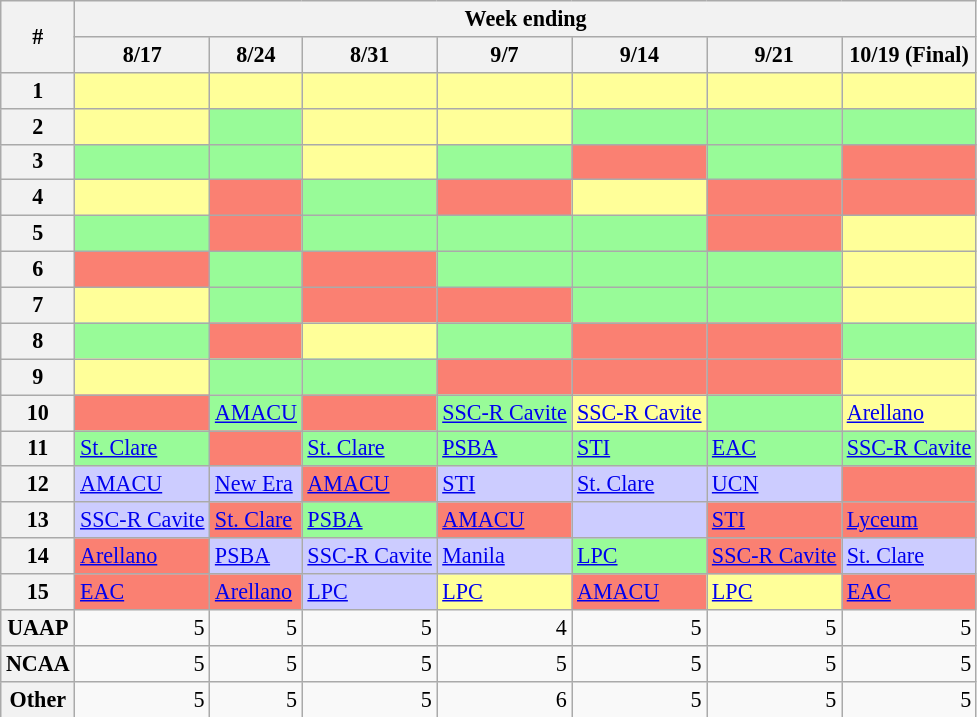<table class=wikitable style="font-size:92%;">
<tr>
<th rowspan=2>#</th>
<th colspan=8>Week ending</th>
</tr>
<tr>
<th>8/17</th>
<th>8/24</th>
<th>8/31</th>
<th>9/7</th>
<th>9/14</th>
<th>9/21</th>
<th>10/19 (Final)</th>
</tr>
<tr>
<th>1</th>
<td bgcolor="#ffff99"></td>
<td bgcolor="#ffff99"></td>
<td bgcolor="#ffff99"></td>
<td bgcolor="#ffff99"></td>
<td bgcolor="#ffff99"></td>
<td bgcolor="#ffff99"></td>
<td bgcolor="#ffff99"></td>
</tr>
<tr>
<th>2</th>
<td bgcolor="#ffff99"></td>
<td bgcolor="#98fb98"></td>
<td bgcolor="#ffff99"></td>
<td bgcolor="#ffff99"></td>
<td bgcolor="#98fb98"></td>
<td bgcolor="#98fb98"></td>
<td bgcolor="#98fb98"></td>
</tr>
<tr>
<th>3</th>
<td bgcolor="#98fb98"></td>
<td bgcolor="#98fb98"></td>
<td bgcolor="#ffff99"></td>
<td bgcolor="#98fb98"></td>
<td bgcolor="#fa8072"></td>
<td bgcolor="#98fb98"></td>
<td bgcolor="#fa8072"></td>
</tr>
<tr>
<th>4</th>
<td bgcolor="#ffff99"></td>
<td bgcolor="#fa8072"></td>
<td bgcolor="#98fb98"></td>
<td bgcolor="#fa8072"></td>
<td bgcolor="#ffff99"></td>
<td bgcolor="#fa8072"></td>
<td bgcolor="#fa8072"></td>
</tr>
<tr>
<th>5</th>
<td bgcolor="#98fb98"></td>
<td bgcolor="#fa8072"></td>
<td bgcolor="#98fb98"></td>
<td bgcolor="#98fb98"></td>
<td bgcolor="#98fb98"></td>
<td bgcolor="#fa8072"></td>
<td bgcolor="#ffff99"></td>
</tr>
<tr>
<th>6</th>
<td bgcolor="#fa8072"></td>
<td bgcolor="#98fb98"></td>
<td bgcolor="#fa8072"></td>
<td bgcolor="#98fb98"></td>
<td bgcolor="#98fb98"></td>
<td bgcolor="#98fb98"></td>
<td bgcolor="#ffff99"></td>
</tr>
<tr>
<th>7</th>
<td bgcolor="#ffff99"></td>
<td bgcolor="#98fb98"></td>
<td bgcolor="#fa8072"></td>
<td bgcolor="#fa8072"></td>
<td bgcolor="#98fb98"></td>
<td bgcolor="#98fb98"></td>
<td bgcolor="#ffff99"></td>
</tr>
<tr>
<th>8</th>
<td bgcolor="#98fb98"></td>
<td bgcolor="#fa8072"></td>
<td bgcolor="#ffff99"></td>
<td bgcolor="#98fb98"></td>
<td bgcolor="#fa8072"></td>
<td bgcolor="#fa8072"></td>
<td bgcolor="#98fb98"></td>
</tr>
<tr>
<th>9</th>
<td bgcolor="#ffff99"></td>
<td bgcolor="#98fb98"></td>
<td bgcolor="#98fb98"></td>
<td bgcolor="#fa8072"></td>
<td bgcolor="#fa8072"></td>
<td bgcolor="#fa8072"></td>
<td bgcolor="#ffff99"></td>
</tr>
<tr>
<th>10</th>
<td bgcolor="#fa8072"></td>
<td bgcolor="#98fb98"> <a href='#'>AMACU</a></td>
<td bgcolor="#fa8072"></td>
<td bgcolor="#98fb98"> <a href='#'>SSC-R Cavite</a></td>
<td bgcolor="#ffff99"> <a href='#'>SSC-R Cavite</a></td>
<td bgcolor="#98fb98"></td>
<td bgcolor="#ffff99"> <a href='#'>Arellano</a></td>
</tr>
<tr>
<th>11</th>
<td bgcolor="#98fb98"> <a href='#'>St. Clare</a></td>
<td bgcolor="#fa8072"></td>
<td bgcolor="#98fb98"> <a href='#'>St. Clare</a></td>
<td bgcolor="#98fb98"> <a href='#'>PSBA</a></td>
<td bgcolor="#98fb98"> <a href='#'>STI</a></td>
<td bgcolor="#98fb98"> <a href='#'>EAC</a></td>
<td bgcolor="#98fb98"> <a href='#'>SSC-R Cavite</a></td>
</tr>
<tr>
<th>12</th>
<td bgcolor="#CCCCFF"> <a href='#'>AMACU</a></td>
<td bgcolor="#CCCCFF"> <a href='#'>New Era</a></td>
<td bgcolor="#fa8072"> <a href='#'>AMACU</a></td>
<td bgcolor="#CCCCFF"> <a href='#'>STI</a></td>
<td bgcolor="#CCCCFF"> <a href='#'>St. Clare</a></td>
<td bgcolor="#CCCCFF"> <a href='#'>UCN</a></td>
<td bgcolor="#fa8072"></td>
</tr>
<tr>
<th>13</th>
<td bgcolor="#CCCCFF"> <a href='#'>SSC-R Cavite</a></td>
<td bgcolor="#fa8072"> <a href='#'>St. Clare</a></td>
<td bgcolor="#98fb98"> <a href='#'>PSBA</a></td>
<td bgcolor="#fa8072"> <a href='#'>AMACU</a></td>
<td bgcolor="#CCCCFF"></td>
<td bgcolor="#fa8072"> <a href='#'>STI</a></td>
<td bgcolor="#fa8072"> <a href='#'>Lyceum</a></td>
</tr>
<tr>
<th>14</th>
<td bgcolor="#fa8072"> <a href='#'>Arellano</a></td>
<td bgcolor="#CCCCFF"> <a href='#'>PSBA</a></td>
<td bgcolor="#CCCCFF"> <a href='#'>SSC-R Cavite</a></td>
<td bgcolor="#CCCCFF"> <a href='#'>Manila</a></td>
<td bgcolor="#98fb98"> <a href='#'>LPC</a></td>
<td bgcolor="#fa8072"> <a href='#'>SSC-R Cavite</a></td>
<td bgcolor="#CCCCFF"> <a href='#'>St. Clare</a></td>
</tr>
<tr>
<th>15</th>
<td bgcolor="#fa8072"> <a href='#'>EAC</a></td>
<td bgcolor="#fa8072"> <a href='#'>Arellano</a></td>
<td bgcolor="#CCCCFF"> <a href='#'>LPC</a></td>
<td bgcolor="#ffff99"> <a href='#'>LPC</a></td>
<td bgcolor="#fa8072"> <a href='#'>AMACU</a></td>
<td bgcolor="#ffff99"> <a href='#'>LPC</a></td>
<td bgcolor="#fa8072"> <a href='#'>EAC</a></td>
</tr>
<tr style ="text-align:right;">
<th>UAAP</th>
<td>5</td>
<td>5</td>
<td>5</td>
<td>4</td>
<td>5</td>
<td>5</td>
<td>5</td>
</tr>
<tr style ="text-align:right;">
<th>NCAA</th>
<td>5</td>
<td>5</td>
<td>5</td>
<td>5</td>
<td>5</td>
<td>5</td>
<td>5</td>
</tr>
<tr style ="text-align:right;">
<th>Other</th>
<td>5</td>
<td>5</td>
<td>5</td>
<td>6</td>
<td>5</td>
<td>5</td>
<td>5</td>
</tr>
</table>
